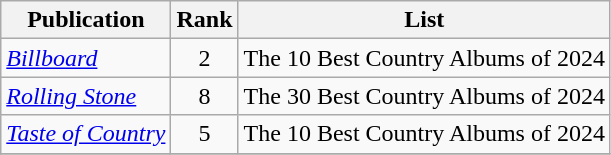<table class="wikitable plainrowheaders sortable">
<tr>
<th>Publication</th>
<th data-sort-type="number">Rank</th>
<th scope="col" class="unsortable">List</th>
</tr>
<tr>
<td><em><a href='#'>Billboard</a></em></td>
<td align=center>2</td>
<td>The 10 Best Country Albums of 2024</td>
</tr>
<tr>
<td><em><a href='#'>Rolling Stone</a></em></td>
<td align=center>8</td>
<td>The 30 Best Country Albums of 2024</td>
</tr>
<tr>
<td><em><a href='#'>Taste of Country</a></em></td>
<td align=center>5</td>
<td>The 10 Best Country Albums of 2024</td>
</tr>
<tr>
</tr>
</table>
